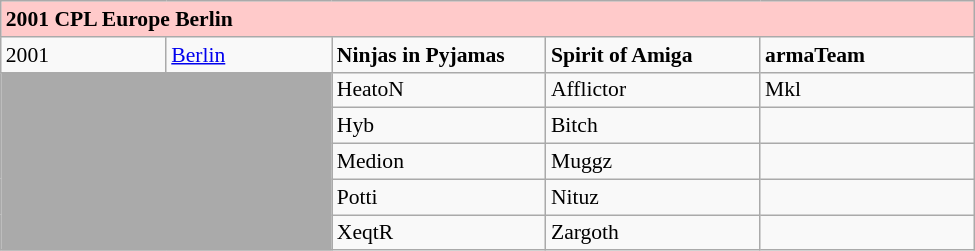<table class="wikitable collapsible collapsed"  style="font-size:90%; margin:0; width:650px;">
<tr>
<th colspan="5" style="background:#ffcaca;text-align:left;">2001 CPL Europe Berlin</th>
</tr>
<tr>
<td style="width:17%;">2001</td>
<td style="width:17%;"> <a href='#'>Berlin</a></td>
<td style="width:22%;"> <strong>Ninjas in Pyjamas</strong></td>
<td style="width:22%;"> <strong>Spirit of Amiga</strong></td>
<td style="width:22%;"> <strong>armaTeam</strong></td>
</tr>
<tr>
<td colspan="2" rowspan="6" style="background:#aaa;"></td>
<td> HeatoN</td>
<td> Afflictor</td>
<td> Mkl</td>
</tr>
<tr>
<td> Hyb</td>
<td> Bitch</td>
<td> </td>
</tr>
<tr>
<td> Medion</td>
<td> Muggz</td>
<td> </td>
</tr>
<tr>
<td> Potti</td>
<td> Nituz</td>
<td> </td>
</tr>
<tr>
<td> XeqtR</td>
<td> Zargoth</td>
<td> </td>
</tr>
</table>
